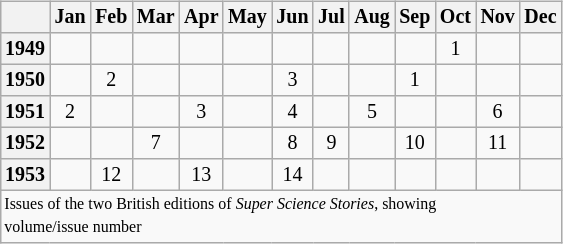<table class="wikitable" style="font-size: 10pt; line-height: 11pt; margin-left: 2em; text-align: center; float: right">
<tr>
<th></th>
<th>Jan</th>
<th>Feb</th>
<th>Mar</th>
<th>Apr</th>
<th>May</th>
<th>Jun</th>
<th>Jul</th>
<th>Aug</th>
<th>Sep</th>
<th>Oct</th>
<th>Nov</th>
<th>Dec</th>
</tr>
<tr>
<th>1949</th>
<td></td>
<td></td>
<td></td>
<td></td>
<td></td>
<td></td>
<td></td>
<td></td>
<td></td>
<td>1</td>
<td></td>
<td></td>
</tr>
<tr>
<th>1950</th>
<td></td>
<td>2</td>
<td></td>
<td></td>
<td></td>
<td>3</td>
<td></td>
<td></td>
<td>1</td>
<td></td>
<td></td>
<td></td>
</tr>
<tr>
<th>1951</th>
<td>2</td>
<td></td>
<td></td>
<td>3</td>
<td></td>
<td>4</td>
<td></td>
<td>5</td>
<td></td>
<td></td>
<td>6</td>
<td></td>
</tr>
<tr>
<th>1952</th>
<td></td>
<td></td>
<td>7</td>
<td></td>
<td></td>
<td>8</td>
<td>9</td>
<td></td>
<td>10</td>
<td></td>
<td>11</td>
<td></td>
</tr>
<tr>
<th>1953</th>
<td></td>
<td>12</td>
<td></td>
<td>13</td>
<td></td>
<td>14</td>
<td></td>
<td></td>
<td></td>
<td></td>
<td></td>
<td></td>
</tr>
<tr>
<td colspan="13" style="font-size: 8pt; text-align:left">Issues of the two British editions of <em>Super Science Stories</em>, showing<br> volume/issue number</td>
</tr>
</table>
